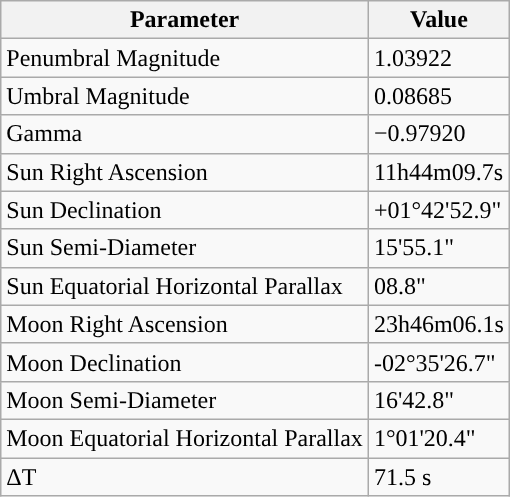<table class="wikitable">
<tr>
<th>Parameter</th>
<th>Value</th>
</tr>
<tr>
<td>Penumbral Magnitude</td>
<td>1.03922</td>
</tr>
<tr>
<td>Umbral Magnitude</td>
<td>0.08685</td>
</tr>
<tr>
<td>Gamma</td>
<td>−0.97920</td>
</tr>
<tr>
<td>Sun Right Ascension</td>
<td>11h44m09.7s</td>
</tr>
<tr>
<td>Sun Declination</td>
<td>+01°42'52.9"</td>
</tr>
<tr>
<td>Sun Semi-Diameter</td>
<td>15'55.1"</td>
</tr>
<tr>
<td>Sun Equatorial Horizontal Parallax</td>
<td>08.8"</td>
</tr>
<tr>
<td>Moon Right Ascension</td>
<td>23h46m06.1s</td>
</tr>
<tr>
<td>Moon Declination</td>
<td>-02°35'26.7"</td>
</tr>
<tr>
<td>Moon Semi-Diameter</td>
<td>16'42.8"</td>
</tr>
<tr>
<td>Moon Equatorial Horizontal Parallax</td>
<td>1°01'20.4"</td>
</tr>
<tr>
<td>ΔT</td>
<td>71.5 s</td>
</tr>
</table>
